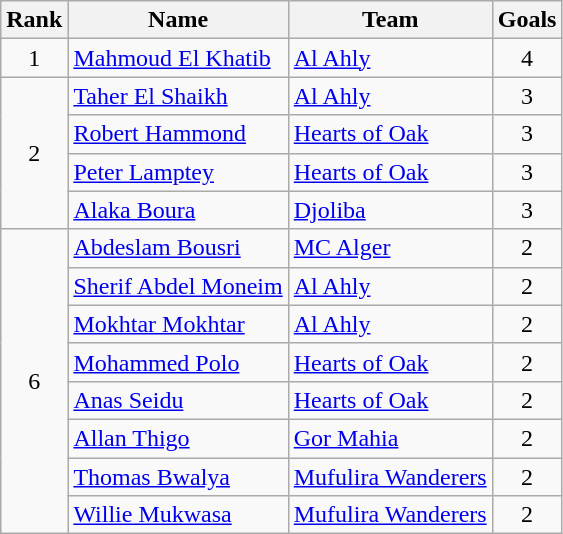<table class="wikitable" style="text-align:center">
<tr>
<th>Rank</th>
<th>Name</th>
<th>Team</th>
<th>Goals</th>
</tr>
<tr>
<td rowspan=1>1</td>
<td align="left"> <a href='#'>Mahmoud El Khatib</a></td>
<td align="left"> <a href='#'>Al Ahly</a></td>
<td>4</td>
</tr>
<tr>
<td rowspan=4>2</td>
<td align="left"> <a href='#'>Taher El Shaikh</a></td>
<td align="left"> <a href='#'>Al Ahly</a></td>
<td>3</td>
</tr>
<tr>
<td align="left"> <a href='#'>Robert Hammond</a></td>
<td align="left"> <a href='#'>Hearts of Oak</a></td>
<td>3</td>
</tr>
<tr>
<td align="left"> <a href='#'>Peter Lamptey</a></td>
<td align="left"> <a href='#'>Hearts of Oak</a></td>
<td>3</td>
</tr>
<tr>
<td align="left"> <a href='#'>Alaka Boura</a></td>
<td align="left"> <a href='#'>Djoliba</a></td>
<td>3</td>
</tr>
<tr>
<td rowspan=8>6</td>
<td align="left"> <a href='#'>Abdeslam Bousri</a></td>
<td align="left"> <a href='#'>MC Alger</a></td>
<td>2</td>
</tr>
<tr>
<td align="left"> <a href='#'>Sherif Abdel Moneim</a></td>
<td align="left"> <a href='#'>Al Ahly</a></td>
<td>2</td>
</tr>
<tr>
<td align="left"> <a href='#'>Mokhtar Mokhtar</a></td>
<td align="left"> <a href='#'>Al Ahly</a></td>
<td>2</td>
</tr>
<tr>
<td align="left"> <a href='#'>Mohammed Polo</a></td>
<td align="left"> <a href='#'>Hearts of Oak</a></td>
<td>2</td>
</tr>
<tr>
<td align="left"> <a href='#'>Anas Seidu</a></td>
<td align="left"> <a href='#'>Hearts of Oak</a></td>
<td>2</td>
</tr>
<tr>
<td align="left"> <a href='#'>Allan Thigo</a></td>
<td align="left"> <a href='#'>Gor Mahia</a></td>
<td>2</td>
</tr>
<tr>
<td align="left"> <a href='#'>Thomas Bwalya</a></td>
<td align="left"> <a href='#'>Mufulira Wanderers</a></td>
<td>2</td>
</tr>
<tr>
<td align="left"> <a href='#'>Willie Mukwasa</a></td>
<td align="left"> <a href='#'>Mufulira Wanderers</a></td>
<td>2</td>
</tr>
</table>
